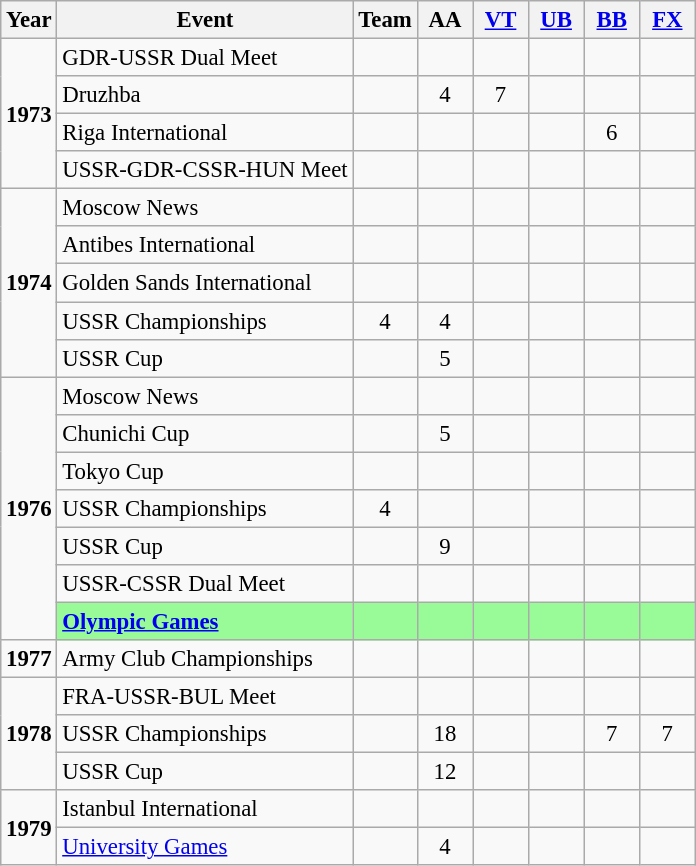<table class="wikitable" style="text-align:center; font-size: 95%;">
<tr>
<th>Year</th>
<th>Event</th>
<th width=30px>Team</th>
<th width=30px>AA</th>
<th width=30px><a href='#'>VT</a></th>
<th width=30px><a href='#'>UB</a></th>
<th width=30px><a href='#'>BB</a></th>
<th width=30px><a href='#'>FX</a></th>
</tr>
<tr>
<td rowspan="4"><strong>1973</strong></td>
<td align=left>GDR-USSR Dual Meet</td>
<td></td>
<td></td>
<td></td>
<td></td>
<td></td>
<td></td>
</tr>
<tr>
<td align=left>Druzhba</td>
<td></td>
<td>4</td>
<td>7</td>
<td></td>
<td></td>
<td></td>
</tr>
<tr>
<td align=left>Riga International</td>
<td></td>
<td></td>
<td></td>
<td></td>
<td>6</td>
<td></td>
</tr>
<tr>
<td align=left>USSR-GDR-CSSR-HUN Meet</td>
<td></td>
<td></td>
<td></td>
<td></td>
<td></td>
<td></td>
</tr>
<tr>
<td rowspan="5"><strong>1974</strong></td>
<td align=left>Moscow News</td>
<td></td>
<td></td>
<td></td>
<td></td>
<td></td>
<td></td>
</tr>
<tr>
<td align=left>Antibes International</td>
<td></td>
<td></td>
<td></td>
<td></td>
<td></td>
<td></td>
</tr>
<tr>
<td align=left>Golden Sands International</td>
<td></td>
<td></td>
<td></td>
<td></td>
<td></td>
<td></td>
</tr>
<tr>
<td align=left>USSR Championships</td>
<td>4</td>
<td>4</td>
<td></td>
<td></td>
<td></td>
<td></td>
</tr>
<tr>
<td align=left>USSR Cup</td>
<td></td>
<td>5</td>
<td></td>
<td></td>
<td></td>
<td></td>
</tr>
<tr>
<td rowspan="7"><strong>1976</strong></td>
<td align=left>Moscow News</td>
<td></td>
<td></td>
<td></td>
<td></td>
<td></td>
<td></td>
</tr>
<tr>
<td align=left>Chunichi Cup</td>
<td></td>
<td>5</td>
<td></td>
<td></td>
<td></td>
<td></td>
</tr>
<tr>
<td align=left>Tokyo Cup</td>
<td></td>
<td></td>
<td></td>
<td></td>
<td></td>
<td></td>
</tr>
<tr>
<td align=left>USSR Championships</td>
<td>4</td>
<td></td>
<td></td>
<td></td>
<td></td>
<td></td>
</tr>
<tr>
<td align=left>USSR Cup</td>
<td></td>
<td>9</td>
<td></td>
<td></td>
<td></td>
<td></td>
</tr>
<tr>
<td align=left>USSR-CSSR Dual Meet</td>
<td></td>
<td></td>
<td></td>
<td></td>
<td></td>
<td></td>
</tr>
<tr bgcolor=98FB98>
<td align=left><strong><a href='#'>Olympic Games</a></strong></td>
<td></td>
<td></td>
<td></td>
<td></td>
<td></td>
<td></td>
</tr>
<tr>
<td rowspan="1"><strong>1977</strong></td>
<td align=left>Army Club Championships</td>
<td></td>
<td></td>
<td></td>
<td></td>
<td></td>
<td></td>
</tr>
<tr>
<td rowspan="3"><strong>1978</strong></td>
<td align=left>FRA-USSR-BUL Meet</td>
<td></td>
<td></td>
<td></td>
<td></td>
<td></td>
<td></td>
</tr>
<tr>
<td align=left>USSR Championships</td>
<td></td>
<td>18</td>
<td></td>
<td></td>
<td>7</td>
<td>7</td>
</tr>
<tr>
<td align=left>USSR Cup</td>
<td></td>
<td>12</td>
<td></td>
<td></td>
<td></td>
<td></td>
</tr>
<tr>
<td rowspan="2"><strong>1979</strong></td>
<td align=left>Istanbul International</td>
<td></td>
<td></td>
<td></td>
<td></td>
<td></td>
<td></td>
</tr>
<tr>
<td align=left><a href='#'>University Games</a></td>
<td></td>
<td>4</td>
<td></td>
<td></td>
<td></td>
<td></td>
</tr>
</table>
